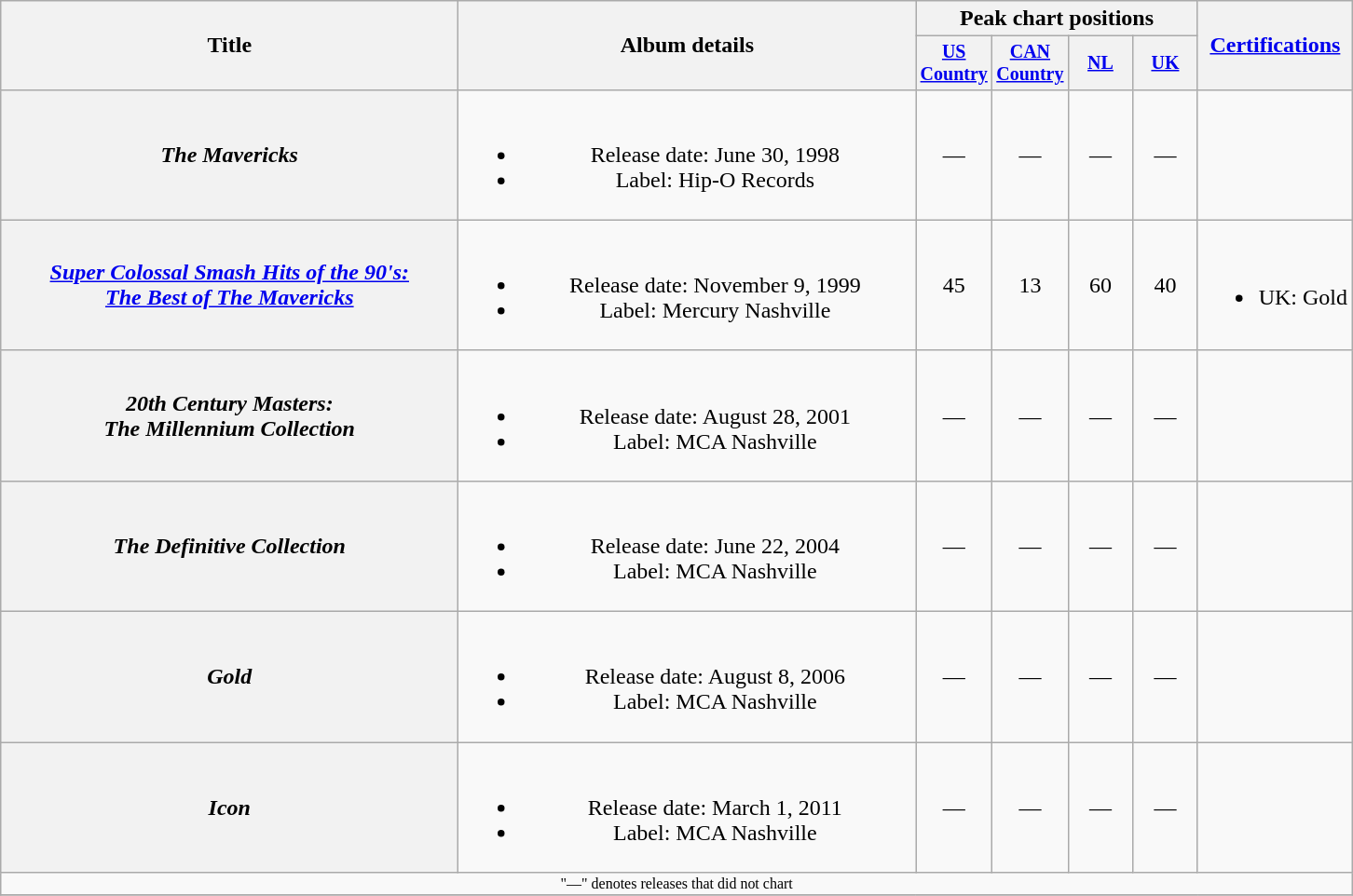<table class="wikitable plainrowheaders" style="text-align:center;">
<tr>
<th rowspan="2" style="width:20em;">Title</th>
<th rowspan="2" style="width:20em;">Album details</th>
<th colspan="4">Peak chart positions</th>
<th rowspan="2"><a href='#'>Certifications</a></th>
</tr>
<tr style="font-size:smaller;">
<th width="40"><a href='#'>US Country</a><br></th>
<th width="40"><a href='#'>CAN Country</a></th>
<th width="40"><a href='#'>NL</a><br></th>
<th width="40"><a href='#'>UK</a></th>
</tr>
<tr>
<th scope="row"><em>The Mavericks</em></th>
<td><br><ul><li>Release date: June 30, 1998</li><li>Label: Hip-O Records</li></ul></td>
<td>—</td>
<td>—</td>
<td>—</td>
<td>—</td>
<td></td>
</tr>
<tr>
<th scope="row"><em><a href='#'>Super Colossal Smash Hits of the 90's:<br>The Best of The Mavericks</a></em></th>
<td><br><ul><li>Release date: November 9, 1999</li><li>Label: Mercury Nashville</li></ul></td>
<td>45</td>
<td>13</td>
<td>60</td>
<td>40</td>
<td align="left"><br><ul><li>UK: Gold </li></ul></td>
</tr>
<tr>
<th scope="row"><em>20th Century Masters:<br>The Millennium Collection</em></th>
<td><br><ul><li>Release date: August 28, 2001</li><li>Label: MCA Nashville</li></ul></td>
<td>—</td>
<td>—</td>
<td>—</td>
<td>—</td>
<td></td>
</tr>
<tr>
<th scope="row"><em>The Definitive Collection</em></th>
<td><br><ul><li>Release date: June 22, 2004</li><li>Label: MCA Nashville</li></ul></td>
<td>—</td>
<td>—</td>
<td>—</td>
<td>—</td>
<td></td>
</tr>
<tr>
<th scope="row"><em>Gold</em></th>
<td><br><ul><li>Release date: August 8, 2006</li><li>Label: MCA Nashville</li></ul></td>
<td>—</td>
<td>—</td>
<td>—</td>
<td>—</td>
<td></td>
</tr>
<tr>
<th scope="row"><em>Icon</em></th>
<td><br><ul><li>Release date: March 1, 2011</li><li>Label: MCA Nashville</li></ul></td>
<td>—</td>
<td>—</td>
<td>—</td>
<td>—</td>
<td></td>
</tr>
<tr>
<td colspan="7" style="font-size:8pt">"—" denotes releases that did not chart</td>
</tr>
<tr>
</tr>
</table>
